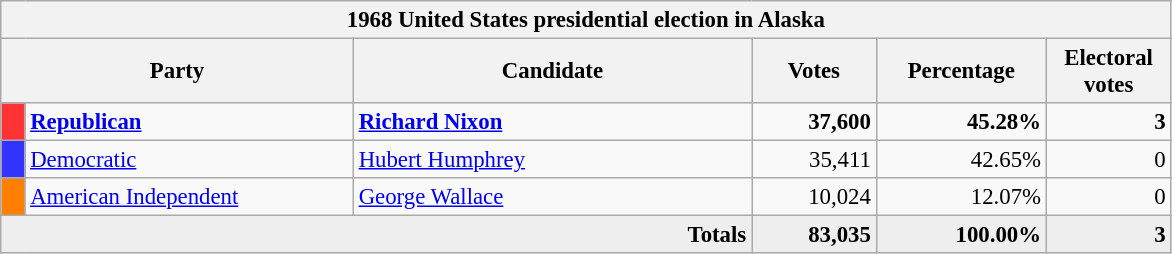<table class="wikitable" style="font-size: 95%;">
<tr>
<th colspan="6">1968 United States presidential election in Alaska</th>
</tr>
<tr>
<th colspan="2" style="width: 15em">Party</th>
<th style="width: 17em">Candidate</th>
<th style="width: 5em">Votes</th>
<th style="width: 7em">Percentage</th>
<th style="width: 5em">Electoral votes</th>
</tr>
<tr>
<th style="background:#f33; width:3px;"></th>
<td style="width: 130px"><strong><a href='#'>Republican</a></strong></td>
<td><strong><a href='#'>Richard Nixon</a></strong></td>
<td style="text-align:right;"><strong>37,600</strong></td>
<td style="text-align:right;"><strong>45.28%</strong></td>
<td style="text-align:right;"><strong>3</strong></td>
</tr>
<tr>
<th style="background:#33f; width:3px;"></th>
<td style="width: 130px"><a href='#'>Democratic</a></td>
<td><a href='#'>Hubert Humphrey</a></td>
<td style="text-align:right;">35,411</td>
<td style="text-align:right;">42.65%</td>
<td style="text-align:right;">0</td>
</tr>
<tr>
<th style="background:#FF7F00; width:3px;"></th>
<td style="width: 130px"><a href='#'>American Independent</a></td>
<td><a href='#'>George Wallace</a></td>
<td style="text-align:right;">10,024</td>
<td style="text-align:right;">12.07%</td>
<td style="text-align:right;">0</td>
</tr>
<tr style="background:#eee; text-align:right;">
<td colspan="3"><strong>Totals</strong></td>
<td><strong>83,035</strong></td>
<td><strong>100.00%</strong></td>
<td><strong>3</strong></td>
</tr>
</table>
